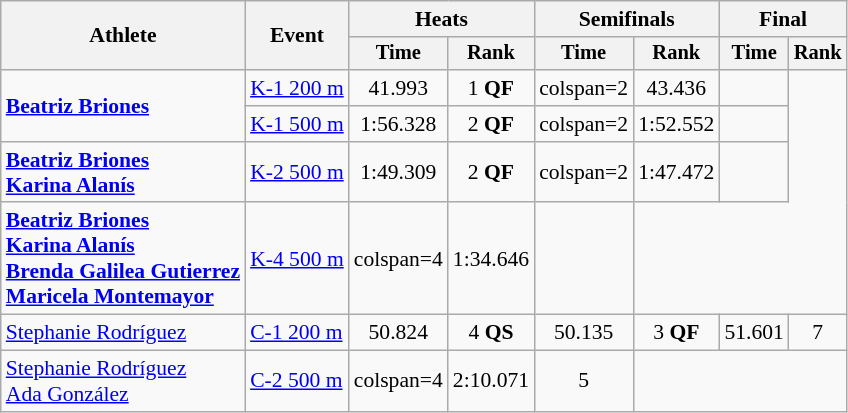<table class=wikitable style="font-size:90%;">
<tr>
<th rowspan="2">Athlete</th>
<th rowspan="2">Event</th>
<th colspan=2>Heats</th>
<th colspan=2>Semifinals</th>
<th colspan=2>Final</th>
</tr>
<tr style="font-size:95%">
<th>Time</th>
<th>Rank</th>
<th>Time</th>
<th>Rank</th>
<th>Time</th>
<th>Rank</th>
</tr>
<tr align=center>
<td align=left rowspan=2><strong><a href='#'>Beatriz Briones</a></strong></td>
<td align=left><a href='#'>K-1 200 m</a></td>
<td>41.993</td>
<td>1 <strong>QF</strong></td>
<td>colspan=2 </td>
<td>43.436</td>
<td></td>
</tr>
<tr align=center>
<td align=left><a href='#'>K-1 500 m</a></td>
<td>1:56.328</td>
<td>2 <strong>QF</strong></td>
<td>colspan=2 </td>
<td>1:52.552</td>
<td></td>
</tr>
<tr align=center>
<td align=left><strong><a href='#'>Beatriz Briones</a><br><a href='#'>Karina Alanís</a></strong></td>
<td align=left><a href='#'>K-2 500 m</a></td>
<td>1:49.309</td>
<td>2 <strong>QF</strong></td>
<td>colspan=2 </td>
<td>1:47.472</td>
<td></td>
</tr>
<tr align=center>
<td align=left><strong><a href='#'>Beatriz Briones</a><br><a href='#'>Karina Alanís</a><br><a href='#'>Brenda Galilea Gutierrez</a><br><a href='#'>Maricela Montemayor</a></strong></td>
<td align=left><a href='#'>K-4 500 m</a></td>
<td>colspan=4 </td>
<td>1:34.646</td>
<td></td>
</tr>
<tr align=center>
<td align=left><a href='#'>Stephanie Rodríguez</a></td>
<td align=left><a href='#'>C-1 200 m</a></td>
<td>50.824</td>
<td>4 <strong>QS</strong></td>
<td>50.135</td>
<td>3 <strong>QF</strong></td>
<td>51.601</td>
<td>7</td>
</tr>
<tr align=center>
<td align=left><a href='#'>Stephanie Rodríguez</a><br><a href='#'>Ada González</a></td>
<td align=left><a href='#'>C-2 500 m</a></td>
<td>colspan=4 </td>
<td>2:10.071</td>
<td>5</td>
</tr>
</table>
